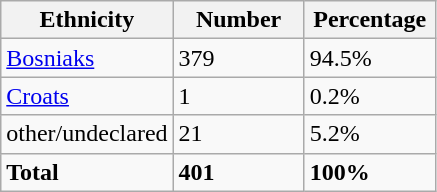<table class="wikitable">
<tr>
<th width="100px">Ethnicity</th>
<th width="80px">Number</th>
<th width="80px">Percentage</th>
</tr>
<tr>
<td><a href='#'>Bosniaks</a></td>
<td>379</td>
<td>94.5%</td>
</tr>
<tr>
<td><a href='#'>Croats</a></td>
<td>1</td>
<td>0.2%</td>
</tr>
<tr>
<td>other/undeclared</td>
<td>21</td>
<td>5.2%</td>
</tr>
<tr>
<td><strong>Total</strong></td>
<td><strong>401</strong></td>
<td><strong>100%</strong></td>
</tr>
</table>
